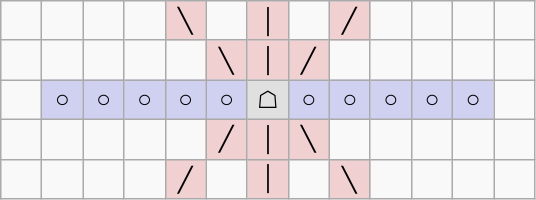<table border="1" class="wikitable">
<tr align=center>
<td width="20"> </td>
<td width="20"> </td>
<td width="20"> </td>
<td width="20"> </td>
<td width="20" style="background:#f0d0d0;">╲</td>
<td width="20"> </td>
<td width="20" style="background:#f0d0d0;">│</td>
<td width="20"> </td>
<td width="20" style="background:#f0d0d0;">╱</td>
<td width="20"> </td>
<td width="20"> </td>
<td width="20"> </td>
<td width="20"> </td>
</tr>
<tr align=center>
<td> </td>
<td> </td>
<td> </td>
<td> </td>
<td> </td>
<td style="background:#f0d0d0;">╲</td>
<td style="background:#f0d0d0;">│</td>
<td style="background:#f0d0d0;">╱</td>
<td> </td>
<td> </td>
<td> </td>
<td> </td>
<td> </td>
</tr>
<tr align=center>
<td> </td>
<td style="background:#d0d0f0;">○</td>
<td style="background:#d0d0f0;">○</td>
<td style="background:#d0d0f0;">○</td>
<td style="background:#d0d0f0;">○</td>
<td style="background:#d0d0f0;">○</td>
<td style="background:#e0e0e0;">☖</td>
<td style="background:#d0d0f0;">○</td>
<td style="background:#d0d0f0;">○</td>
<td style="background:#d0d0f0;">○</td>
<td style="background:#d0d0f0;">○</td>
<td style="background:#d0d0f0;">○</td>
<td> </td>
</tr>
<tr align=center>
<td> </td>
<td> </td>
<td> </td>
<td> </td>
<td> </td>
<td style="background:#f0d0d0;">╱</td>
<td style="background:#f0d0d0;">│</td>
<td style="background:#f0d0d0;">╲</td>
<td> </td>
<td> </td>
<td> </td>
<td> </td>
<td> </td>
</tr>
<tr align=center>
<td> </td>
<td> </td>
<td> </td>
<td> </td>
<td style="background:#f0d0d0;">╱</td>
<td> </td>
<td style="background:#f0d0d0;">│</td>
<td> </td>
<td style="background:#f0d0d0;">╲</td>
<td> </td>
<td> </td>
<td> </td>
<td> </td>
</tr>
</table>
